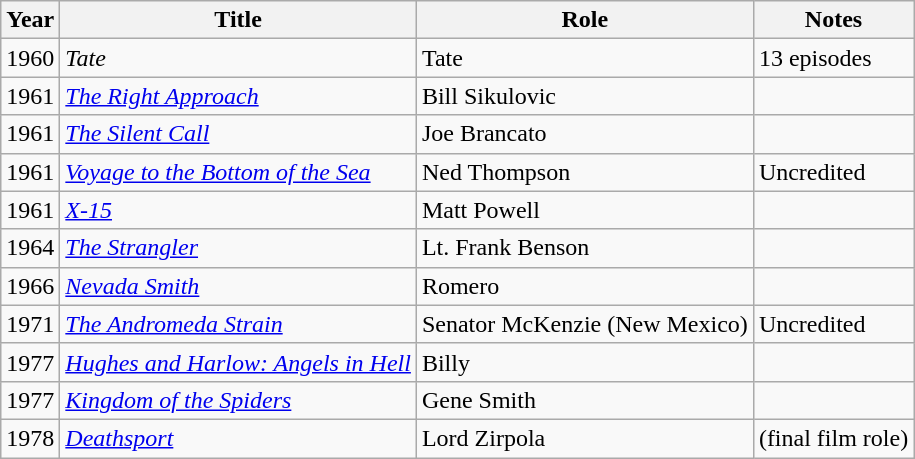<table class="wikitable">
<tr>
<th>Year</th>
<th>Title</th>
<th>Role</th>
<th>Notes</th>
</tr>
<tr>
<td>1960</td>
<td><em>Tate</em></td>
<td>Tate</td>
<td>13 episodes</td>
</tr>
<tr>
<td>1961</td>
<td><em><a href='#'>The Right Approach</a></em></td>
<td>Bill Sikulovic</td>
<td></td>
</tr>
<tr>
<td>1961</td>
<td><em><a href='#'>The Silent Call</a></em></td>
<td>Joe Brancato</td>
<td></td>
</tr>
<tr>
<td>1961</td>
<td><em><a href='#'>Voyage to the Bottom of the Sea</a></em></td>
<td>Ned Thompson</td>
<td>Uncredited</td>
</tr>
<tr>
<td>1961</td>
<td><em><a href='#'>X-15</a></em></td>
<td>Matt Powell</td>
<td></td>
</tr>
<tr>
<td>1964</td>
<td><em><a href='#'>The Strangler</a></em></td>
<td>Lt. Frank Benson</td>
<td></td>
</tr>
<tr>
<td>1966</td>
<td><em><a href='#'>Nevada Smith</a></em></td>
<td>Romero</td>
<td></td>
</tr>
<tr>
<td>1971</td>
<td><em><a href='#'>The Andromeda Strain</a></em></td>
<td>Senator McKenzie (New Mexico)</td>
<td>Uncredited</td>
</tr>
<tr>
<td>1977</td>
<td><em><a href='#'>Hughes and Harlow: Angels in Hell</a></em></td>
<td>Billy</td>
<td></td>
</tr>
<tr>
<td>1977</td>
<td><em><a href='#'>Kingdom of the Spiders</a></em></td>
<td>Gene Smith</td>
<td></td>
</tr>
<tr>
<td>1978</td>
<td><em><a href='#'>Deathsport</a></em></td>
<td>Lord Zirpola</td>
<td>(final film role)</td>
</tr>
</table>
